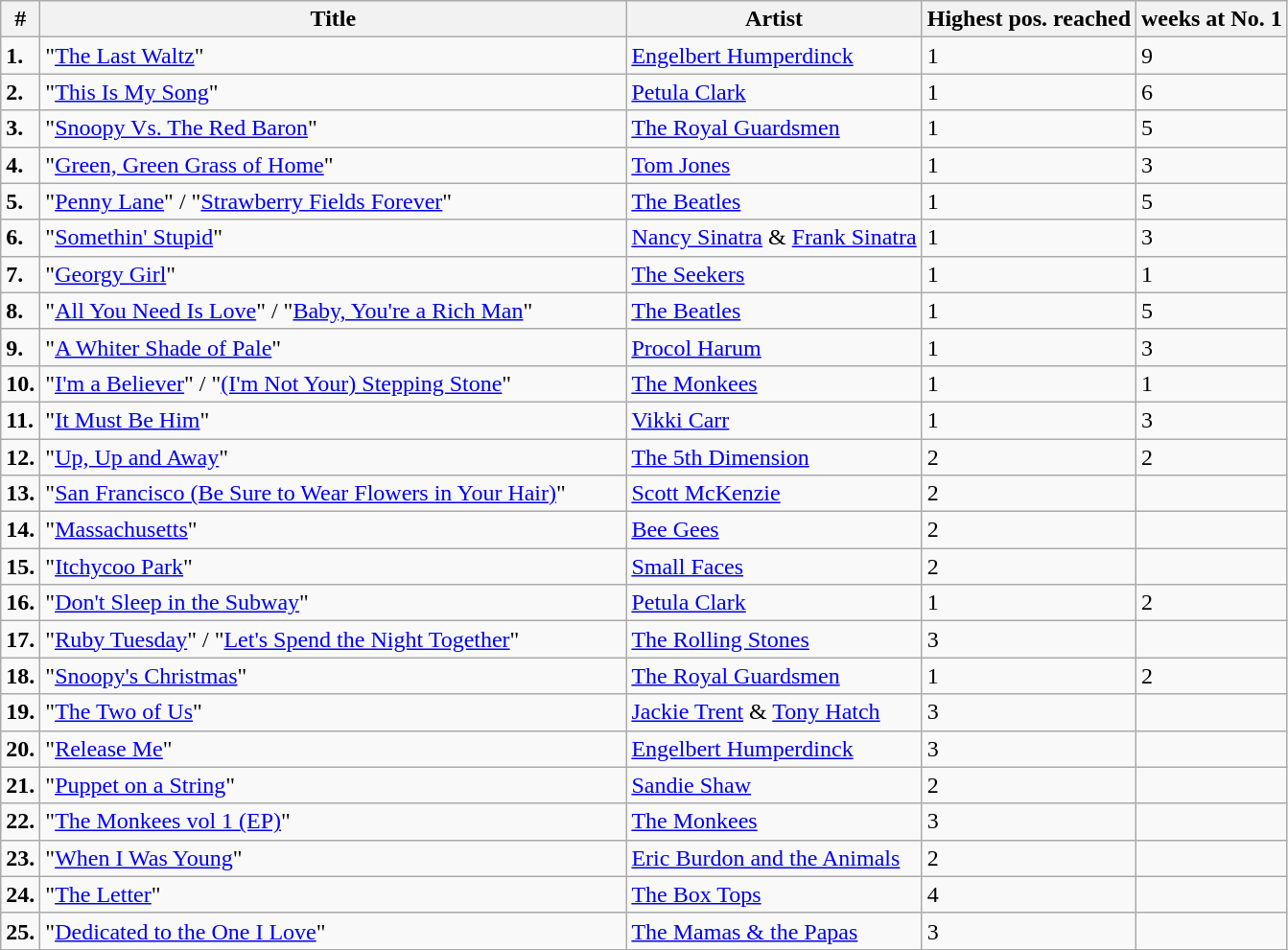<table class="wikitable sortable">
<tr>
<th>#</th>
<th width="400">Title</th>
<th>Artist</th>
<th>Highest pos. reached</th>
<th>weeks at No. 1</th>
</tr>
<tr>
<td><strong>1.</strong></td>
<td>"<a href='#'>The Last Waltz</a>"</td>
<td><a href='#'>Engelbert Humperdinck</a></td>
<td>1</td>
<td>9</td>
</tr>
<tr>
<td><strong>2.</strong></td>
<td>"<a href='#'>This Is My Song</a>"</td>
<td><a href='#'>Petula Clark</a></td>
<td>1</td>
<td>6</td>
</tr>
<tr>
<td><strong>3.</strong></td>
<td>"<a href='#'>Snoopy Vs. The Red Baron</a>"</td>
<td><a href='#'>The Royal Guardsmen</a></td>
<td>1</td>
<td>5</td>
</tr>
<tr>
<td><strong>4.</strong></td>
<td>"<a href='#'>Green, Green Grass of Home</a>"</td>
<td><a href='#'>Tom Jones</a></td>
<td>1</td>
<td>3</td>
</tr>
<tr>
<td><strong>5.</strong></td>
<td>"<a href='#'>Penny Lane</a>" / "<a href='#'>Strawberry Fields Forever</a>"</td>
<td><a href='#'>The Beatles</a></td>
<td>1</td>
<td>5</td>
</tr>
<tr>
<td><strong>6.</strong></td>
<td>"<a href='#'>Somethin' Stupid</a>"</td>
<td><a href='#'>Nancy Sinatra</a> & <a href='#'>Frank Sinatra</a></td>
<td>1</td>
<td>3</td>
</tr>
<tr>
<td><strong>7.</strong></td>
<td>"<a href='#'>Georgy Girl</a>"</td>
<td><a href='#'>The Seekers</a></td>
<td>1</td>
<td>1</td>
</tr>
<tr>
<td><strong>8.</strong></td>
<td>"<a href='#'>All You Need Is Love</a>" / "<a href='#'>Baby, You're a Rich Man</a>"</td>
<td><a href='#'>The Beatles</a></td>
<td>1</td>
<td>5</td>
</tr>
<tr>
<td><strong>9.</strong></td>
<td>"<a href='#'>A Whiter Shade of Pale</a>"</td>
<td><a href='#'>Procol Harum</a></td>
<td>1</td>
<td>3</td>
</tr>
<tr>
<td><strong>10.</strong></td>
<td>"<a href='#'>I'm a Believer</a>" / "<a href='#'>(I'm Not Your) Stepping Stone</a>"</td>
<td><a href='#'>The Monkees</a></td>
<td>1</td>
<td>1</td>
</tr>
<tr>
<td><strong>11.</strong></td>
<td>"<a href='#'>It Must Be Him</a>"</td>
<td><a href='#'>Vikki Carr</a></td>
<td>1</td>
<td>3</td>
</tr>
<tr>
<td><strong>12.</strong></td>
<td>"<a href='#'>Up, Up and Away</a>"</td>
<td><a href='#'>The 5th Dimension</a></td>
<td>2</td>
<td>2</td>
</tr>
<tr>
<td><strong>13.</strong></td>
<td>"<a href='#'>San Francisco (Be Sure to Wear Flowers in Your Hair)</a>"</td>
<td><a href='#'>Scott McKenzie</a></td>
<td>2</td>
<td></td>
</tr>
<tr>
<td><strong>14.</strong></td>
<td>"<a href='#'>Massachusetts</a>"</td>
<td><a href='#'>Bee Gees</a></td>
<td>2</td>
<td></td>
</tr>
<tr>
<td><strong>15.</strong></td>
<td>"<a href='#'>Itchycoo Park</a>"</td>
<td><a href='#'>Small Faces</a></td>
<td>2</td>
<td></td>
</tr>
<tr>
<td><strong>16.</strong></td>
<td>"<a href='#'>Don't Sleep in the Subway</a>"</td>
<td><a href='#'>Petula Clark</a></td>
<td>1</td>
<td>2</td>
</tr>
<tr>
<td><strong>17.</strong></td>
<td>"<a href='#'>Ruby Tuesday</a>" / "<a href='#'>Let's Spend the Night Together</a>"</td>
<td><a href='#'>The Rolling Stones</a></td>
<td>3</td>
<td></td>
</tr>
<tr>
<td><strong>18.</strong></td>
<td>"<a href='#'>Snoopy's Christmas</a>"</td>
<td><a href='#'>The Royal Guardsmen</a></td>
<td>1</td>
<td>2</td>
</tr>
<tr>
<td><strong>19.</strong></td>
<td>"<a href='#'>The Two of Us</a>"</td>
<td><a href='#'>Jackie Trent</a> & <a href='#'>Tony Hatch</a></td>
<td>3</td>
<td></td>
</tr>
<tr>
<td><strong>20.</strong></td>
<td>"<a href='#'>Release Me</a>"</td>
<td><a href='#'>Engelbert Humperdinck</a></td>
<td>3</td>
<td></td>
</tr>
<tr>
<td><strong>21.</strong></td>
<td>"<a href='#'>Puppet on a String</a>"</td>
<td><a href='#'>Sandie Shaw</a></td>
<td>2</td>
<td></td>
</tr>
<tr>
<td><strong>22.</strong></td>
<td>"<a href='#'>The Monkees vol 1 (EP)</a>"</td>
<td><a href='#'>The Monkees</a></td>
<td>3</td>
<td></td>
</tr>
<tr>
<td><strong>23.</strong></td>
<td>"<a href='#'>When I Was Young</a>"</td>
<td><a href='#'>Eric Burdon and the Animals</a></td>
<td>2</td>
<td></td>
</tr>
<tr>
<td><strong>24.</strong></td>
<td>"<a href='#'>The Letter</a>"</td>
<td><a href='#'>The Box Tops</a></td>
<td>4</td>
<td></td>
</tr>
<tr>
<td><strong>25.</strong></td>
<td>"<a href='#'>Dedicated to the One I Love</a>"</td>
<td><a href='#'>The Mamas & the Papas</a></td>
<td>3</td>
<td></td>
</tr>
</table>
